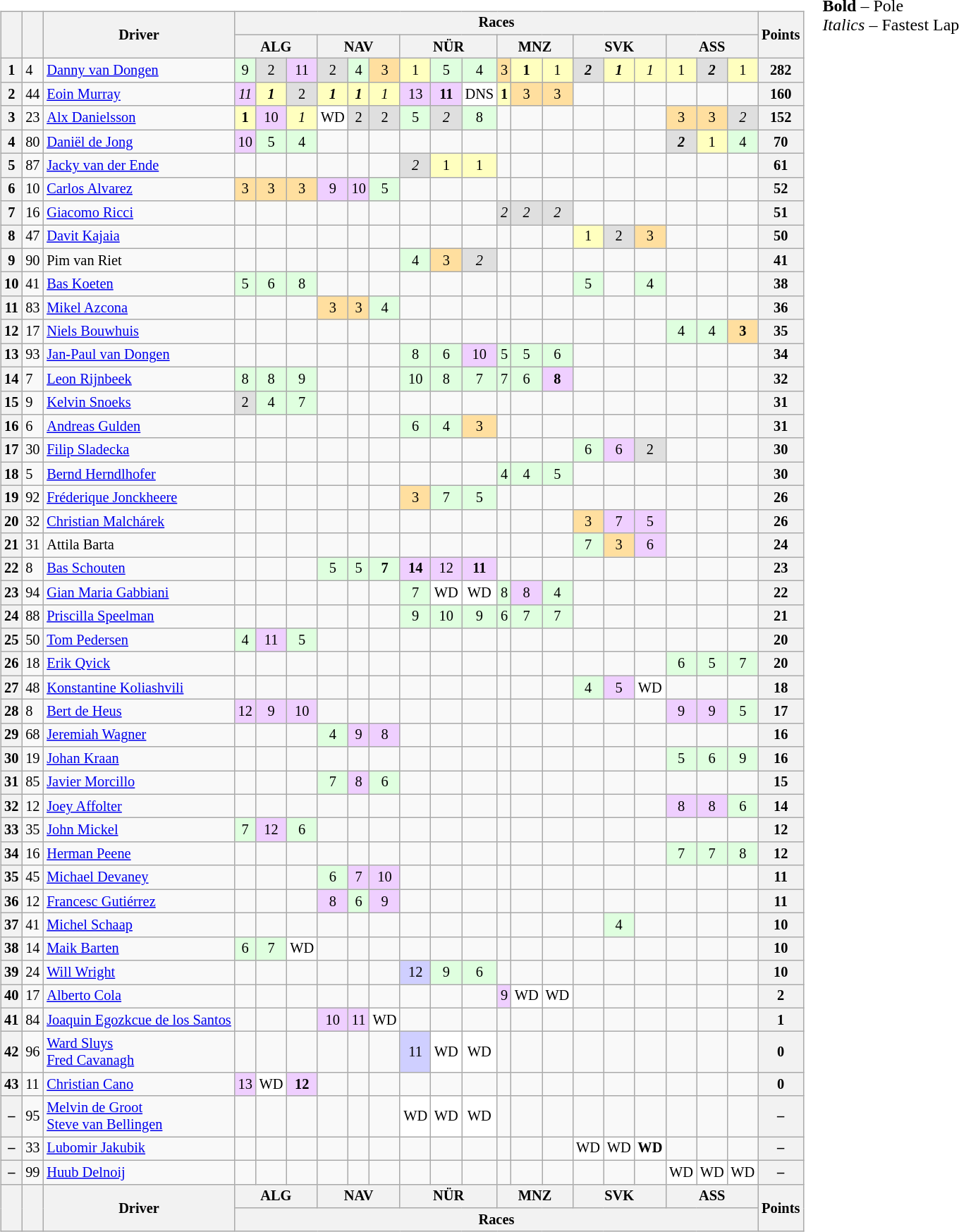<table>
<tr>
<td valign="top"><br><table class="wikitable" style="font-size:85%; text-align:center;">
<tr>
<th valign="middle" rowspan="2"></th>
<th valign="middle" rowspan="2"></th>
<th valign="middle" rowspan="2">Driver</th>
<th valign="middle" colspan="18">Races</th>
<th valign="middle" rowspan="2">Points</th>
</tr>
<tr>
<th valign="middle" colspan="3">ALG<br></th>
<th valign="middle" colspan="3">NAV<br></th>
<th valign="middle" colspan="3">NÜR<br></th>
<th valign="middle" colspan="3">MNZ<br></th>
<th valign="middle" colspan="3">SVK<br></th>
<th valign="middle" colspan="3">ASS<br></th>
</tr>
<tr>
<th>1</th>
<td align=left>4</td>
<td align=left> <a href='#'>Danny van Dongen</a></td>
<td style="background:#dfffdf;">9</td>
<td style="background:#dfdfdf;">2</td>
<td style="background:#efcfff;">11</td>
<td style="background:#dfdfdf;">2</td>
<td style="background:#dfffdf;">4</td>
<td style="background:#ffdf9f;">3</td>
<td style="background:#ffffbf;">1</td>
<td style="background:#dfffdf;">5</td>
<td style="background:#dfffdf;">4</td>
<td style="background:#ffdf9f;">3</td>
<td style="background:#ffffbf;"><strong>1</strong></td>
<td style="background:#ffffbf;">1</td>
<td style="background:#dfdfdf;"><strong><em>2</em></strong></td>
<td style="background:#ffffbf;"><strong><em>1</em></strong></td>
<td style="background:#ffffbf;"><em>1</em></td>
<td style="background:#ffffbf;">1</td>
<td style="background:#dfdfdf;"><strong><em>2</em></strong></td>
<td style="background:#ffffbf;">1</td>
<th>282</th>
</tr>
<tr>
<th>2</th>
<td align=left>44</td>
<td align=left> <a href='#'>Eoin Murray</a></td>
<td style="background:#efcfff;"><em>11</em></td>
<td style="background:#ffffbf;"><strong><em>1</em></strong></td>
<td style="background:#dfdfdf;">2</td>
<td style="background:#ffffbf;"><strong><em>1</em></strong></td>
<td style="background:#ffffbf;"><strong><em>1</em></strong></td>
<td style="background:#ffffbf;"><em>1</em></td>
<td style="background:#efcfff;">13</td>
<td style="background:#efcfff;"><strong>11</strong></td>
<td style="background:#ffffff;">DNS</td>
<td style="background:#ffffbf;"><strong>1</strong></td>
<td style="background:#ffdf9f;">3</td>
<td style="background:#ffdf9f;">3</td>
<td></td>
<td></td>
<td></td>
<td></td>
<td></td>
<td></td>
<th>160</th>
</tr>
<tr>
<th>3</th>
<td align=left>23</td>
<td align=left> <a href='#'>Alx Danielsson</a></td>
<td style="background:#ffffbf;"><strong>1</strong></td>
<td style="background:#efcfff;">10</td>
<td style="background:#ffffbf;"><em>1</em></td>
<td style="background:#ffffff;">WD</td>
<td style="background:#dfdfdf;">2</td>
<td style="background:#dfdfdf;">2</td>
<td style="background:#dfffdf;">5</td>
<td style="background:#dfdfdf;"><em>2</em></td>
<td style="background:#dfffdf;">8</td>
<td></td>
<td></td>
<td></td>
<td></td>
<td></td>
<td></td>
<td style="background:#ffdf9f;">3</td>
<td style="background:#ffdf9f;">3</td>
<td style="background:#dfdfdf;"><em>2</em></td>
<th>152</th>
</tr>
<tr>
<th>4</th>
<td align=left>80</td>
<td align=left> <a href='#'>Daniël de Jong</a></td>
<td style="background:#efcfff;">10</td>
<td style="background:#dfffdf;">5</td>
<td style="background:#dfffdf;">4</td>
<td></td>
<td></td>
<td></td>
<td></td>
<td></td>
<td></td>
<td></td>
<td></td>
<td></td>
<td></td>
<td></td>
<td></td>
<td style="background:#dfdfdf;"><strong><em>2</em></strong></td>
<td style="background:#ffffbf;">1</td>
<td style="background:#dfffdf;">4</td>
<th>70</th>
</tr>
<tr>
<th>5</th>
<td align=left>87</td>
<td align=left> <a href='#'>Jacky van der Ende</a></td>
<td></td>
<td></td>
<td></td>
<td></td>
<td></td>
<td></td>
<td style="background:#dfdfdf;"><em>2</em></td>
<td style="background:#ffffbf;">1</td>
<td style="background:#ffffbf;">1</td>
<td></td>
<td></td>
<td></td>
<td></td>
<td></td>
<td></td>
<td></td>
<td></td>
<td></td>
<th>61</th>
</tr>
<tr>
<th>6</th>
<td align=left>10</td>
<td align=left> <a href='#'>Carlos Alvarez</a></td>
<td style="background:#ffdf9f;">3</td>
<td style="background:#ffdf9f;">3</td>
<td style="background:#ffdf9f;">3</td>
<td style="background:#efcfff;">9</td>
<td style="background:#efcfff;">10</td>
<td style="background:#dfffdf;">5</td>
<td></td>
<td></td>
<td></td>
<td></td>
<td></td>
<td></td>
<td></td>
<td></td>
<td></td>
<td></td>
<td></td>
<td></td>
<th>52</th>
</tr>
<tr>
<th>7</th>
<td align=left>16</td>
<td align=left> <a href='#'>Giacomo Ricci</a></td>
<td></td>
<td></td>
<td></td>
<td></td>
<td></td>
<td></td>
<td></td>
<td></td>
<td></td>
<td style="background:#dfdfdf;"><em>2</em></td>
<td style="background:#dfdfdf;"><em>2</em></td>
<td style="background:#dfdfdf;"><em>2</em></td>
<td></td>
<td></td>
<td></td>
<td></td>
<td></td>
<td></td>
<th>51</th>
</tr>
<tr>
<th>8</th>
<td align=left>47</td>
<td align=left> <a href='#'>Davit Kajaia</a></td>
<td></td>
<td></td>
<td></td>
<td></td>
<td></td>
<td></td>
<td></td>
<td></td>
<td></td>
<td></td>
<td></td>
<td></td>
<td style="background:#ffffbf;">1</td>
<td style="background:#dfdfdf;">2</td>
<td style="background:#ffdf9f;">3</td>
<td></td>
<td></td>
<td></td>
<th>50</th>
</tr>
<tr>
<th>9</th>
<td align=left>90</td>
<td align=left> Pim van Riet</td>
<td></td>
<td></td>
<td></td>
<td></td>
<td></td>
<td></td>
<td style="background:#dfffdf;">4</td>
<td style="background:#ffdf9f;">3</td>
<td style="background:#dfdfdf;"><em>2</em></td>
<td></td>
<td></td>
<td></td>
<td></td>
<td></td>
<td></td>
<td></td>
<td></td>
<td></td>
<th>41</th>
</tr>
<tr>
<th>10</th>
<td align=left>41</td>
<td align=left> <a href='#'>Bas Koeten</a></td>
<td style="background:#dfffdf;">5</td>
<td style="background:#dfffdf;">6</td>
<td style="background:#dfffdf;">8</td>
<td></td>
<td></td>
<td></td>
<td></td>
<td></td>
<td></td>
<td></td>
<td></td>
<td></td>
<td style="background:#dfffdf;">5</td>
<td></td>
<td style="background:#dfffdf;">4</td>
<td></td>
<td></td>
<td></td>
<th>38</th>
</tr>
<tr>
<th>11</th>
<td align=left>83</td>
<td align=left> <a href='#'>Mikel Azcona</a></td>
<td></td>
<td></td>
<td></td>
<td style="background:#ffdf9f;">3</td>
<td style="background:#ffdf9f;">3</td>
<td style="background:#dfffdf;">4</td>
<td></td>
<td></td>
<td></td>
<td></td>
<td></td>
<td></td>
<td></td>
<td></td>
<td></td>
<td></td>
<td></td>
<td></td>
<th>36</th>
</tr>
<tr>
<th>12</th>
<td align=left>17</td>
<td align=left> <a href='#'>Niels Bouwhuis</a></td>
<td></td>
<td></td>
<td></td>
<td></td>
<td></td>
<td></td>
<td></td>
<td></td>
<td></td>
<td></td>
<td></td>
<td></td>
<td></td>
<td></td>
<td></td>
<td style="background:#dfffdf;">4</td>
<td style="background:#dfffdf;">4</td>
<td style="background:#ffdf9f;"><strong>3</strong></td>
<th>35</th>
</tr>
<tr>
<th>13</th>
<td align=left>93</td>
<td align=left> <a href='#'>Jan-Paul van Dongen</a></td>
<td></td>
<td></td>
<td></td>
<td></td>
<td></td>
<td></td>
<td style="background:#dfffdf;">8</td>
<td style="background:#dfffdf;">6</td>
<td style="background:#efcfff;">10</td>
<td style="background:#dfffdf;">5</td>
<td style="background:#dfffdf;">5</td>
<td style="background:#dfffdf;">6</td>
<td></td>
<td></td>
<td></td>
<td></td>
<td></td>
<td></td>
<th>34</th>
</tr>
<tr>
<th>14</th>
<td align=left>7</td>
<td align=left> <a href='#'>Leon Rijnbeek</a></td>
<td style="background:#dfffdf;">8</td>
<td style="background:#dfffdf;">8</td>
<td style="background:#dfffdf;">9</td>
<td></td>
<td></td>
<td></td>
<td style="background:#dfffdf;">10</td>
<td style="background:#dfffdf;">8</td>
<td style="background:#dfffdf;">7</td>
<td style="background:#dfffdf;">7</td>
<td style="background:#dfffdf;">6</td>
<td style="background:#efcfff;"><strong>8</strong></td>
<td></td>
<td></td>
<td></td>
<td></td>
<td></td>
<td></td>
<th>32</th>
</tr>
<tr>
<th>15</th>
<td align=left>9</td>
<td align=left> <a href='#'>Kelvin Snoeks</a></td>
<td style="background:#dfdfdf;">2</td>
<td style="background:#dfffdf;">4</td>
<td style="background:#dfffdf;">7</td>
<td></td>
<td></td>
<td></td>
<td></td>
<td></td>
<td></td>
<td></td>
<td></td>
<td></td>
<td></td>
<td></td>
<td></td>
<td></td>
<td></td>
<td></td>
<th>31</th>
</tr>
<tr>
<th>16</th>
<td align=left>6</td>
<td align=left> <a href='#'>Andreas Gulden</a></td>
<td></td>
<td></td>
<td></td>
<td></td>
<td></td>
<td></td>
<td style="background:#dfffdf;">6</td>
<td style="background:#dfffdf;">4</td>
<td style="background:#ffdf9f;">3</td>
<td></td>
<td></td>
<td></td>
<td></td>
<td></td>
<td></td>
<td></td>
<td></td>
<td></td>
<th>31</th>
</tr>
<tr>
<th>17</th>
<td align=left>30</td>
<td align=left> <a href='#'>Filip Sladecka</a></td>
<td></td>
<td></td>
<td></td>
<td></td>
<td></td>
<td></td>
<td></td>
<td></td>
<td></td>
<td></td>
<td></td>
<td></td>
<td style="background:#dfffdf;">6</td>
<td style="background:#efcfff;">6</td>
<td style="background:#dfdfdf;">2</td>
<td></td>
<td></td>
<td></td>
<th>30</th>
</tr>
<tr>
<th>18</th>
<td align=left>5</td>
<td align=left> <a href='#'>Bernd Herndlhofer</a></td>
<td></td>
<td></td>
<td></td>
<td></td>
<td></td>
<td></td>
<td></td>
<td></td>
<td></td>
<td style="background:#dfffdf;">4</td>
<td style="background:#dfffdf;">4</td>
<td style="background:#dfffdf;">5</td>
<td></td>
<td></td>
<td></td>
<td></td>
<td></td>
<td></td>
<th>30</th>
</tr>
<tr>
<th>19</th>
<td align=left>92</td>
<td align=left nowrap> <a href='#'>Fréderique Jonckheere</a></td>
<td></td>
<td></td>
<td></td>
<td></td>
<td></td>
<td></td>
<td style="background:#ffdf9f;">3</td>
<td style="background:#dfffdf;">7</td>
<td style="background:#dfffdf;">5</td>
<td></td>
<td></td>
<td></td>
<td></td>
<td></td>
<td></td>
<td></td>
<td></td>
<td></td>
<th>26</th>
</tr>
<tr>
<th>20</th>
<td align=left>32</td>
<td align=left> <a href='#'>Christian Malchárek</a></td>
<td></td>
<td></td>
<td></td>
<td></td>
<td></td>
<td></td>
<td></td>
<td></td>
<td></td>
<td></td>
<td></td>
<td></td>
<td style="background:#ffdf9f;">3</td>
<td style="background:#efcfff;">7</td>
<td style="background:#efcfff;">5</td>
<td></td>
<td></td>
<td></td>
<th>26</th>
</tr>
<tr>
<th>21</th>
<td align=left>31</td>
<td align=left> Attila Barta</td>
<td></td>
<td></td>
<td></td>
<td></td>
<td></td>
<td></td>
<td></td>
<td></td>
<td></td>
<td></td>
<td></td>
<td></td>
<td style="background:#dfffdf;">7</td>
<td style="background:#ffdf9f;">3</td>
<td style="background:#efcfff;">6</td>
<td></td>
<td></td>
<td></td>
<th>24</th>
</tr>
<tr>
<th>22</th>
<td align=left>8</td>
<td align=left> <a href='#'>Bas Schouten</a></td>
<td></td>
<td></td>
<td></td>
<td style="background:#dfffdf;">5</td>
<td style="background:#dfffdf;">5</td>
<td style="background:#dfffdf;"><strong>7</strong></td>
<td style="background:#efcfff;"><strong>14</strong></td>
<td style="background:#efcfff;">12</td>
<td style="background:#efcfff;"><strong>11</strong></td>
<td></td>
<td></td>
<td></td>
<td></td>
<td></td>
<td></td>
<td></td>
<td></td>
<td></td>
<th>23</th>
</tr>
<tr>
<th>23</th>
<td align=left>94</td>
<td align=left> <a href='#'>Gian Maria Gabbiani</a></td>
<td></td>
<td></td>
<td></td>
<td></td>
<td></td>
<td></td>
<td style="background:#dfffdf;">7</td>
<td style="background:#ffffff;">WD</td>
<td style="background:#ffffff;">WD</td>
<td style="background:#dfffdf;">8</td>
<td style="background:#efcfff;">8</td>
<td style="background:#dfffdf;">4</td>
<td></td>
<td></td>
<td></td>
<td></td>
<td></td>
<td></td>
<th>22</th>
</tr>
<tr>
<th>24</th>
<td align=left>88</td>
<td align=left> <a href='#'>Priscilla Speelman</a></td>
<td></td>
<td></td>
<td></td>
<td></td>
<td></td>
<td></td>
<td style="background:#dfffdf;">9</td>
<td style="background:#dfffdf;">10</td>
<td style="background:#dfffdf;">9</td>
<td style="background:#dfffdf;">6</td>
<td style="background:#dfffdf;">7</td>
<td style="background:#dfffdf;">7</td>
<td></td>
<td></td>
<td></td>
<td></td>
<td></td>
<td></td>
<th>21</th>
</tr>
<tr>
<th>25</th>
<td align=left>50</td>
<td align=left> <a href='#'>Tom Pedersen</a></td>
<td style="background:#dfffdf;">4</td>
<td style="background:#efcfff;">11</td>
<td style="background:#dfffdf;">5</td>
<td></td>
<td></td>
<td></td>
<td></td>
<td></td>
<td></td>
<td></td>
<td></td>
<td></td>
<td></td>
<td></td>
<td></td>
<td></td>
<td></td>
<td></td>
<th>20</th>
</tr>
<tr>
<th>26</th>
<td align=left>18</td>
<td align=left> <a href='#'>Erik Qvick</a></td>
<td></td>
<td></td>
<td></td>
<td></td>
<td></td>
<td></td>
<td></td>
<td></td>
<td></td>
<td></td>
<td></td>
<td></td>
<td></td>
<td></td>
<td></td>
<td style="background:#dfffdf;">6</td>
<td style="background:#dfffdf;">5</td>
<td style="background:#dfffdf;">7</td>
<th>20</th>
</tr>
<tr>
<th>27</th>
<td align=left>48</td>
<td align=left> <a href='#'>Konstantine Koliashvili</a></td>
<td></td>
<td></td>
<td></td>
<td></td>
<td></td>
<td></td>
<td></td>
<td></td>
<td></td>
<td></td>
<td></td>
<td></td>
<td style="background:#dfffdf;">4</td>
<td style="background:#efcfff;">5</td>
<td style="background:#ffffff;">WD</td>
<td></td>
<td></td>
<td></td>
<th>18</th>
</tr>
<tr>
<th>28</th>
<td align=left>8</td>
<td align=left> <a href='#'>Bert de Heus</a></td>
<td style="background:#efcfff;">12</td>
<td style="background:#efcfff;">9</td>
<td style="background:#efcfff;">10</td>
<td></td>
<td></td>
<td></td>
<td></td>
<td></td>
<td></td>
<td></td>
<td></td>
<td></td>
<td></td>
<td></td>
<td></td>
<td style="background:#efcfff;">9</td>
<td style="background:#efcfff;">9</td>
<td style="background:#dfffdf;">5</td>
<th>17</th>
</tr>
<tr>
<th>29</th>
<td align=left>68</td>
<td align=left> <a href='#'>Jeremiah Wagner</a></td>
<td></td>
<td></td>
<td></td>
<td style="background:#dfffdf;">4</td>
<td style="background:#efcfff;">9</td>
<td style="background:#efcfff;">8</td>
<td></td>
<td></td>
<td></td>
<td></td>
<td></td>
<td></td>
<td></td>
<td></td>
<td></td>
<td></td>
<td></td>
<td></td>
<th>16</th>
</tr>
<tr>
<th>30</th>
<td align=left>19</td>
<td align=left> <a href='#'>Johan Kraan</a></td>
<td></td>
<td></td>
<td></td>
<td></td>
<td></td>
<td></td>
<td></td>
<td></td>
<td></td>
<td></td>
<td></td>
<td></td>
<td></td>
<td></td>
<td></td>
<td style="background:#dfffdf;">5</td>
<td style="background:#dfffdf;">6</td>
<td style="background:#dfffdf;">9</td>
<th>16</th>
</tr>
<tr>
<th>31</th>
<td align=left>85</td>
<td align=left> <a href='#'>Javier Morcillo</a></td>
<td></td>
<td></td>
<td></td>
<td style="background:#dfffdf;">7</td>
<td style="background:#efcfff;">8</td>
<td style="background:#dfffdf;">6</td>
<td></td>
<td></td>
<td></td>
<td></td>
<td></td>
<td></td>
<td></td>
<td></td>
<td></td>
<td></td>
<td></td>
<td></td>
<th>15</th>
</tr>
<tr>
<th>32</th>
<td align=left>12</td>
<td align=left> <a href='#'>Joey Affolter</a></td>
<td></td>
<td></td>
<td></td>
<td></td>
<td></td>
<td></td>
<td></td>
<td></td>
<td></td>
<td></td>
<td></td>
<td></td>
<td></td>
<td></td>
<td></td>
<td style="background:#efcfff;">8</td>
<td style="background:#efcfff;">8</td>
<td style="background:#dfffdf;">6</td>
<th>14</th>
</tr>
<tr>
<th>33</th>
<td align=left>35</td>
<td align=left> <a href='#'>John Mickel</a></td>
<td style="background:#dfffdf;">7</td>
<td style="background:#efcfff;">12</td>
<td style="background:#dfffdf;">6</td>
<td></td>
<td></td>
<td></td>
<td></td>
<td></td>
<td></td>
<td></td>
<td></td>
<td></td>
<td></td>
<td></td>
<td></td>
<td></td>
<td></td>
<td></td>
<th>12</th>
</tr>
<tr>
<th>34</th>
<td align=left>16</td>
<td align=left> <a href='#'>Herman Peene</a></td>
<td></td>
<td></td>
<td></td>
<td></td>
<td></td>
<td></td>
<td></td>
<td></td>
<td></td>
<td></td>
<td></td>
<td></td>
<td></td>
<td></td>
<td></td>
<td style="background:#dfffdf;">7</td>
<td style="background:#dfffdf;">7</td>
<td style="background:#dfffdf;">8</td>
<th>12</th>
</tr>
<tr>
<th>35</th>
<td align=left>45</td>
<td align=left> <a href='#'>Michael Devaney</a></td>
<td></td>
<td></td>
<td></td>
<td style="background:#dfffdf;">6</td>
<td style="background:#efcfff;">7</td>
<td style="background:#efcfff;">10</td>
<td></td>
<td></td>
<td></td>
<td></td>
<td></td>
<td></td>
<td></td>
<td></td>
<td></td>
<td></td>
<td></td>
<td></td>
<th>11</th>
</tr>
<tr>
<th>36</th>
<td align=left>12</td>
<td align=left> <a href='#'>Francesc Gutiérrez</a></td>
<td></td>
<td></td>
<td></td>
<td style="background:#efcfff;">8</td>
<td style="background:#dfffdf;">6</td>
<td style="background:#efcfff;">9</td>
<td></td>
<td></td>
<td></td>
<td></td>
<td></td>
<td></td>
<td></td>
<td></td>
<td></td>
<td></td>
<td></td>
<td></td>
<th>11</th>
</tr>
<tr>
<th>37</th>
<td align=left>41</td>
<td align=left> <a href='#'>Michel Schaap</a></td>
<td></td>
<td></td>
<td></td>
<td></td>
<td></td>
<td></td>
<td></td>
<td></td>
<td></td>
<td></td>
<td></td>
<td></td>
<td></td>
<td style="background:#dfffdf;">4</td>
<td></td>
<td></td>
<td></td>
<td></td>
<th>10</th>
</tr>
<tr>
<th>38</th>
<td align=left>14</td>
<td align=left> <a href='#'>Maik Barten</a></td>
<td style="background:#dfffdf;">6</td>
<td style="background:#dfffdf;">7</td>
<td style="background:#ffffff;">WD</td>
<td></td>
<td></td>
<td></td>
<td></td>
<td></td>
<td></td>
<td></td>
<td></td>
<td></td>
<td></td>
<td></td>
<td></td>
<td></td>
<td></td>
<td></td>
<th>10</th>
</tr>
<tr>
<th>39</th>
<td align=left>24</td>
<td align=left> <a href='#'>Will Wright</a></td>
<td></td>
<td></td>
<td></td>
<td></td>
<td></td>
<td></td>
<td style="background:#cfcfff;">12</td>
<td style="background:#dfffdf;">9</td>
<td style="background:#dfffdf;">6</td>
<td></td>
<td></td>
<td></td>
<td></td>
<td></td>
<td></td>
<td></td>
<td></td>
<td></td>
<th>10</th>
</tr>
<tr>
<th>40</th>
<td align=left>17</td>
<td align=left> <a href='#'>Alberto Cola</a></td>
<td></td>
<td></td>
<td></td>
<td></td>
<td></td>
<td></td>
<td></td>
<td></td>
<td></td>
<td style="background:#efcfff;">9</td>
<td style="background:#ffffff;">WD</td>
<td style="background:#ffffff;">WD</td>
<td></td>
<td></td>
<td></td>
<td></td>
<td></td>
<td></td>
<th>2</th>
</tr>
<tr>
<th>41</th>
<td align=left>84</td>
<td align=left nowrap> <a href='#'>Joaquin Egozkcue de los Santos</a></td>
<td></td>
<td></td>
<td></td>
<td style="background:#efcfff;">10</td>
<td style="background:#efcfff;">11</td>
<td style="background:#ffffff;">WD</td>
<td></td>
<td></td>
<td></td>
<td></td>
<td></td>
<td></td>
<td></td>
<td></td>
<td></td>
<td></td>
<td></td>
<td></td>
<th>1</th>
</tr>
<tr>
<th>42</th>
<td align=left>96</td>
<td align=left> <a href='#'>Ward Sluys</a><br> <a href='#'>Fred Cavanagh</a></td>
<td></td>
<td></td>
<td></td>
<td></td>
<td></td>
<td></td>
<td style="background:#cfcfff;">11</td>
<td style="background:#ffffff;">WD</td>
<td style="background:#ffffff;">WD</td>
<td></td>
<td></td>
<td></td>
<td></td>
<td></td>
<td></td>
<td></td>
<td></td>
<td></td>
<th>0</th>
</tr>
<tr>
<th>43</th>
<td align=left>11</td>
<td align=left> <a href='#'>Christian Cano</a></td>
<td style="background:#efcfff;">13</td>
<td style="background:#ffffff;">WD</td>
<td style="background:#efcfff;"><strong>12</strong></td>
<td></td>
<td></td>
<td></td>
<td></td>
<td></td>
<td></td>
<td></td>
<td></td>
<td></td>
<td></td>
<td></td>
<td></td>
<td></td>
<td></td>
<td></td>
<th>0</th>
</tr>
<tr>
<th>–</th>
<td align=left>95</td>
<td align=left> <a href='#'>Melvin de Groot</a><br> <a href='#'>Steve van Bellingen</a></td>
<td></td>
<td></td>
<td></td>
<td></td>
<td></td>
<td></td>
<td style="background:#FFFFFF;">WD</td>
<td style="background:#FFFFFF;">WD</td>
<td style="background:#FFFFFF;">WD</td>
<td></td>
<td></td>
<td></td>
<td></td>
<td></td>
<td></td>
<td></td>
<td></td>
<td></td>
<th>–</th>
</tr>
<tr>
<th>–</th>
<td align=left>33</td>
<td align=left> <a href='#'>Lubomir Jakubik</a></td>
<td></td>
<td></td>
<td></td>
<td></td>
<td></td>
<td></td>
<td></td>
<td></td>
<td></td>
<td></td>
<td></td>
<td></td>
<td style="background:#FFFFFF;">WD</td>
<td style="background:#FFFFFF;">WD</td>
<td style="background:#FFFFFF;"><strong>WD</strong></td>
<td></td>
<td></td>
<td></td>
<th>–</th>
</tr>
<tr>
<th>–</th>
<td align=left>99</td>
<td align=left> <a href='#'>Huub Delnoij</a></td>
<td></td>
<td></td>
<td></td>
<td></td>
<td></td>
<td></td>
<td></td>
<td></td>
<td></td>
<td></td>
<td></td>
<td></td>
<td></td>
<td></td>
<td></td>
<td style="background:#ffffff;">WD</td>
<td style="background:#ffffff;">WD</td>
<td style="background:#ffffff;">WD</td>
<th>–</th>
</tr>
<tr>
<th valign="middle" rowspan="2"></th>
<th valign="middle" rowspan="2"></th>
<th valign="middle" rowspan="2">Driver</th>
<th valign="middle" colspan="3">ALG<br></th>
<th valign="middle" colspan="3">NAV<br></th>
<th valign="middle" colspan="3">NÜR<br></th>
<th valign="middle" colspan="3">MNZ<br></th>
<th valign="middle" colspan="3">SVK<br></th>
<th valign="middle" colspan="3">ASS<br></th>
<th valign="middle" rowspan="2">Points</th>
</tr>
<tr>
<th valign="middle" colspan="18">Races</th>
</tr>
</table>
</td>
<td valign="top"><br>
<span><strong>Bold</strong> – Pole<br>
<em>Italics</em> – Fastest Lap</span></td>
</tr>
</table>
